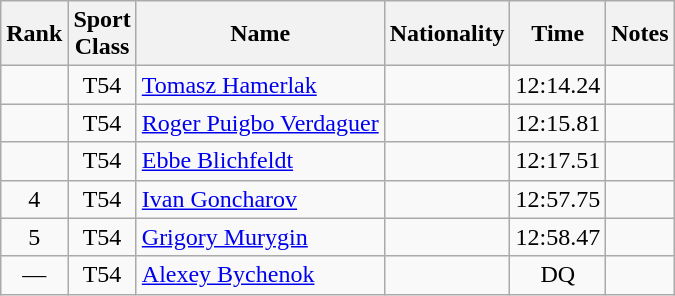<table class="wikitable sortable" style="text-align:center">
<tr>
<th>Rank</th>
<th>Sport<br>Class</th>
<th>Name</th>
<th>Nationality</th>
<th>Time</th>
<th>Notes</th>
</tr>
<tr>
<td></td>
<td>T54</td>
<td align=left><a href='#'>Tomasz Hamerlak</a></td>
<td align=left></td>
<td>12:14.24</td>
<td></td>
</tr>
<tr>
<td></td>
<td>T54</td>
<td align=left><a href='#'>Roger Puigbo Verdaguer</a></td>
<td align=left></td>
<td>12:15.81</td>
<td></td>
</tr>
<tr>
<td></td>
<td>T54</td>
<td align=left><a href='#'>Ebbe Blichfeldt</a></td>
<td align=left></td>
<td>12:17.51</td>
<td></td>
</tr>
<tr>
<td>4</td>
<td>T54</td>
<td align=left><a href='#'>Ivan Goncharov</a></td>
<td align=left></td>
<td>12:57.75</td>
<td></td>
</tr>
<tr>
<td>5</td>
<td>T54</td>
<td align=left><a href='#'>Grigory Murygin</a></td>
<td align=left></td>
<td>12:58.47</td>
<td></td>
</tr>
<tr>
<td>—</td>
<td>T54</td>
<td align=left><a href='#'>Alexey Bychenok</a></td>
<td align=left></td>
<td>DQ</td>
<td></td>
</tr>
</table>
